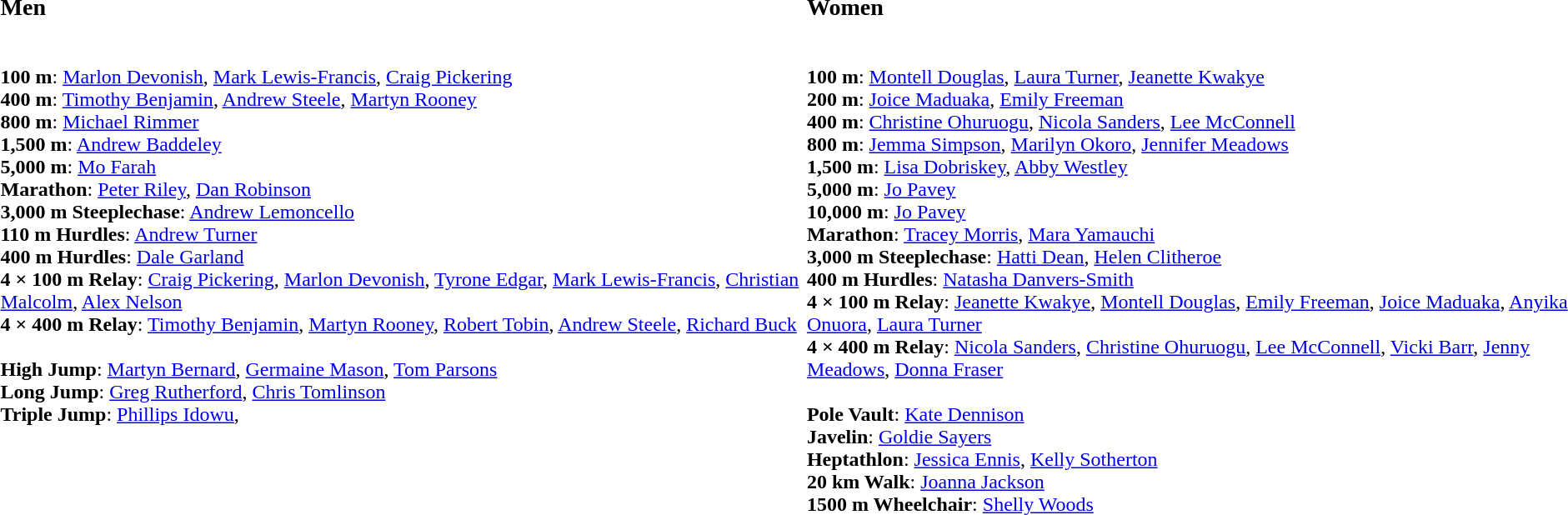<table>
<tr>
<td valign=top><br><h3>Men</h3><br><strong>100 m</strong>: <a href='#'>Marlon Devonish</a>, <a href='#'>Mark Lewis-Francis</a>, <a href='#'>Craig Pickering</a>
<br><strong>400 m</strong>: <a href='#'>Timothy Benjamin</a>, <a href='#'>Andrew Steele</a>, <a href='#'>Martyn Rooney</a>
<br><strong>800 m</strong>: <a href='#'>Michael Rimmer</a>
<br><strong>1,500 m</strong>: <a href='#'>Andrew Baddeley</a>
<br><strong>5,000 m</strong>: <a href='#'>Mo Farah</a>
<br><strong>Marathon</strong>: <a href='#'>Peter Riley</a>, <a href='#'>Dan Robinson</a>
<br><strong>3,000 m Steeplechase</strong>: <a href='#'>Andrew Lemoncello</a>
<br><strong>110 m Hurdles</strong>: <a href='#'>Andrew Turner</a>
<br><strong>400 m Hurdles</strong>: <a href='#'>Dale Garland</a>
<br><strong>4 × 100 m Relay</strong>: <a href='#'>Craig Pickering</a>, <a href='#'>Marlon Devonish</a>, <a href='#'>Tyrone Edgar</a>, <a href='#'>Mark Lewis-Francis</a>, <a href='#'>Christian Malcolm</a>, <a href='#'>Alex Nelson</a>
<br><strong>4 × 400 m Relay</strong>: <a href='#'>Timothy Benjamin</a>, <a href='#'>Martyn Rooney</a>, <a href='#'>Robert Tobin</a>, <a href='#'>Andrew Steele</a>, <a href='#'>Richard Buck</a><br><br><strong>High Jump</strong>: <a href='#'>Martyn Bernard</a>, <a href='#'>Germaine Mason</a>, <a href='#'>Tom Parsons</a>
<br><strong>Long Jump</strong>:  <a href='#'>Greg Rutherford</a>, <a href='#'>Chris Tomlinson</a>
<br><strong>Triple Jump</strong>: <a href='#'>Phillips Idowu</a>,</td>
<td valign=top><br><h3>Women</h3><br><strong>100 m</strong>: <a href='#'>Montell Douglas</a>, <a href='#'>Laura Turner</a>, <a href='#'>Jeanette Kwakye</a>
<br><strong>200 m</strong>: <a href='#'>Joice Maduaka</a>, <a href='#'>Emily Freeman</a>
<br><strong>400 m</strong>: <a href='#'>Christine Ohuruogu</a>, <a href='#'>Nicola Sanders</a>, <a href='#'>Lee McConnell</a>
<br><strong>800 m</strong>: <a href='#'>Jemma Simpson</a>, <a href='#'>Marilyn Okoro</a>, <a href='#'>Jennifer Meadows</a>
<br><strong>1,500 m</strong>: <a href='#'>Lisa Dobriskey</a>, <a href='#'>Abby Westley</a>
<br><strong>5,000 m</strong>: <a href='#'>Jo Pavey</a>
<br><strong>10,000 m</strong>: <a href='#'>Jo Pavey</a>
<br><strong>Marathon</strong>: <a href='#'>Tracey Morris</a>, <a href='#'>Mara Yamauchi</a>
<br><strong>3,000 m Steeplechase</strong>: <a href='#'>Hatti Dean</a>, <a href='#'>Helen Clitheroe</a>
<br><strong>400 m Hurdles</strong>: <a href='#'>Natasha Danvers-Smith</a>
<br><strong>4 × 100 m Relay</strong>: <a href='#'>Jeanette Kwakye</a>, <a href='#'>Montell Douglas</a>, <a href='#'>Emily Freeman</a>, <a href='#'>Joice Maduaka</a>, <a href='#'>Anyika Onuora</a>, <a href='#'>Laura Turner</a>
<br><strong>4 × 400 m Relay</strong>: <a href='#'>Nicola Sanders</a>, <a href='#'>Christine Ohuruogu</a>, <a href='#'>Lee McConnell</a>, <a href='#'>Vicki Barr</a>, <a href='#'>Jenny Meadows</a>, <a href='#'>Donna Fraser</a><br><br><strong>Pole Vault</strong>: <a href='#'>Kate Dennison</a>
<br><strong>Javelin</strong>: <a href='#'>Goldie Sayers</a>
<br><strong>Heptathlon</strong>: <a href='#'>Jessica Ennis</a>, <a href='#'>Kelly Sotherton</a>
<br><strong>20 km Walk</strong>: <a href='#'>Joanna Jackson</a>
<br><strong>1500 m Wheelchair</strong>: <a href='#'>Shelly Woods</a></td>
</tr>
</table>
